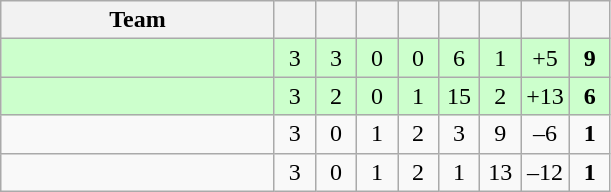<table class="wikitable" style="text-align: center;">
<tr>
<th width="175">Team</th>
<th width="20"></th>
<th width="20"></th>
<th width="20"></th>
<th width="20"></th>
<th width="20"></th>
<th width="20"></th>
<th width="20"></th>
<th width="20"></th>
</tr>
<tr bgcolor=ccffcc>
<td align=left></td>
<td>3</td>
<td>3</td>
<td>0</td>
<td>0</td>
<td>6</td>
<td>1</td>
<td>+5</td>
<td><strong>9</strong></td>
</tr>
<tr bgcolor=ccffcc>
<td align=left></td>
<td>3</td>
<td>2</td>
<td>0</td>
<td>1</td>
<td>15</td>
<td>2</td>
<td>+13</td>
<td><strong>6</strong></td>
</tr>
<tr>
<td align=left></td>
<td>3</td>
<td>0</td>
<td>1</td>
<td>2</td>
<td>3</td>
<td>9</td>
<td>–6</td>
<td><strong>1</strong></td>
</tr>
<tr>
<td align=left></td>
<td>3</td>
<td>0</td>
<td>1</td>
<td>2</td>
<td>1</td>
<td>13</td>
<td>–12</td>
<td><strong>1</strong></td>
</tr>
</table>
